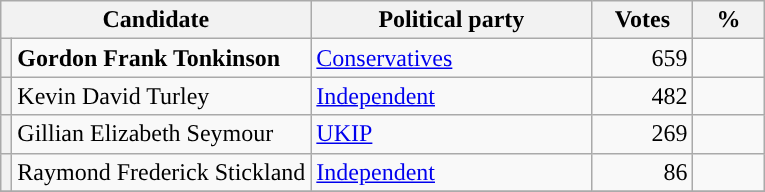<table class="wikitable">
<tr>
<th valign=top colspan="2" style="width: 180px">Candidate</th>
<th valign=top style="width: 180px">Political party</th>
<th valign=top style="width: 60px">Votes</th>
<th valign=top style="width: 40px">%</th>
</tr>
<tr>
<th style="background-color: "></th>
<td><strong>Gordon Frank Tonkinson</strong></td>
<td><a href='#'>Conservatives</a></td>
<td align="right">659</td>
<td align="right"></td>
</tr>
<tr>
<th style="background-color: "></th>
<td>Kevin David Turley</td>
<td><a href='#'>Independent</a></td>
<td align="right">482</td>
<td align="right"></td>
</tr>
<tr>
<th style="background-color: "></th>
<td>Gillian Elizabeth Seymour</td>
<td><a href='#'>UKIP</a></td>
<td align="right">269</td>
<td align="right"></td>
</tr>
<tr>
<th style="background-color: "></th>
<td>Raymond Frederick Stickland</td>
<td><a href='#'>Independent</a></td>
<td align="right">86</td>
<td align="right"></td>
</tr>
<tr>
</tr>
</table>
